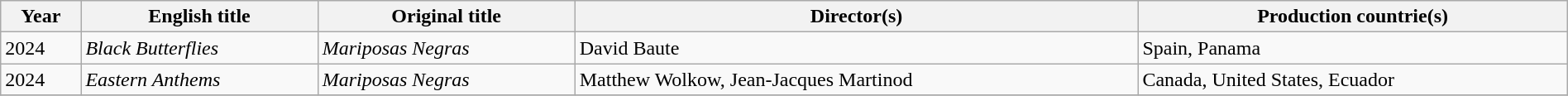<table class="sortable wikitable" style="width:100%; margin-bottom:4px" cellpadding="5">
<tr>
<th scope="col">Year</th>
<th scope="col">English title</th>
<th scope="col">Original title</th>
<th scope="col">Director(s)</th>
<th scope="col">Production countrie(s)</th>
</tr>
<tr>
<td>2024</td>
<td><em>Black Butterflies</em></td>
<td><em>Mariposas Negras</em></td>
<td>David Baute</td>
<td>Spain, Panama</td>
</tr>
<tr>
<td>2024</td>
<td><em>Eastern Anthems</em></td>
<td><em>Mariposas Negras</em></td>
<td>Matthew Wolkow, Jean-Jacques Martinod</td>
<td>Canada, United States, Ecuador</td>
</tr>
<tr>
</tr>
</table>
